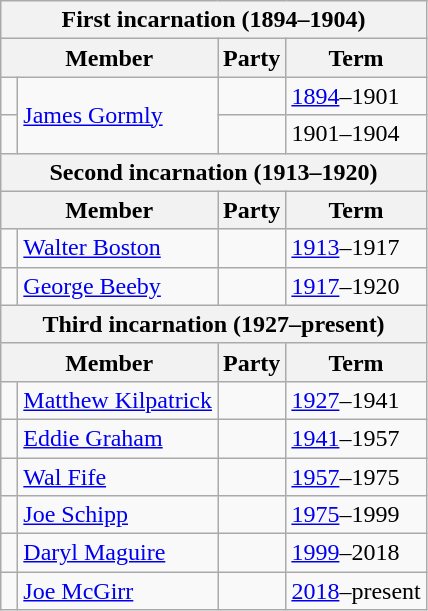<table class="wikitable">
<tr>
<th colspan="4">First incarnation (1894–1904)</th>
</tr>
<tr>
<th colspan="2">Member</th>
<th>Party</th>
<th>Term</th>
</tr>
<tr>
<td> </td>
<td rowspan="2"><a href='#'>James Gormly</a></td>
<td></td>
<td><a href='#'>1894</a>–1901</td>
</tr>
<tr>
<td> </td>
<td></td>
<td>1901–1904</td>
</tr>
<tr>
<th colspan="4">Second incarnation (1913–1920)</th>
</tr>
<tr>
<th colspan="2">Member</th>
<th>Party</th>
<th>Term</th>
</tr>
<tr>
<td> </td>
<td><a href='#'>Walter Boston</a></td>
<td></td>
<td><a href='#'>1913</a>–1917</td>
</tr>
<tr>
<td> </td>
<td><a href='#'>George Beeby</a></td>
<td></td>
<td><a href='#'>1917</a>–1920</td>
</tr>
<tr>
<th colspan="4">Third incarnation (1927–present)</th>
</tr>
<tr>
<th colspan="2">Member</th>
<th>Party</th>
<th>Term</th>
</tr>
<tr>
<td> </td>
<td><a href='#'>Matthew Kilpatrick</a></td>
<td></td>
<td><a href='#'>1927</a>–1941</td>
</tr>
<tr>
<td> </td>
<td><a href='#'>Eddie Graham</a></td>
<td></td>
<td><a href='#'>1941</a>–1957</td>
</tr>
<tr>
<td> </td>
<td><a href='#'>Wal Fife</a></td>
<td></td>
<td><a href='#'>1957</a>–1975</td>
</tr>
<tr>
<td> </td>
<td><a href='#'>Joe Schipp</a></td>
<td></td>
<td><a href='#'>1975</a>–1999</td>
</tr>
<tr>
<td> </td>
<td><a href='#'>Daryl Maguire</a></td>
<td></td>
<td><a href='#'>1999</a>–2018</td>
</tr>
<tr>
<td> </td>
<td><a href='#'>Joe McGirr</a></td>
<td></td>
<td><a href='#'>2018</a>–present</td>
</tr>
</table>
